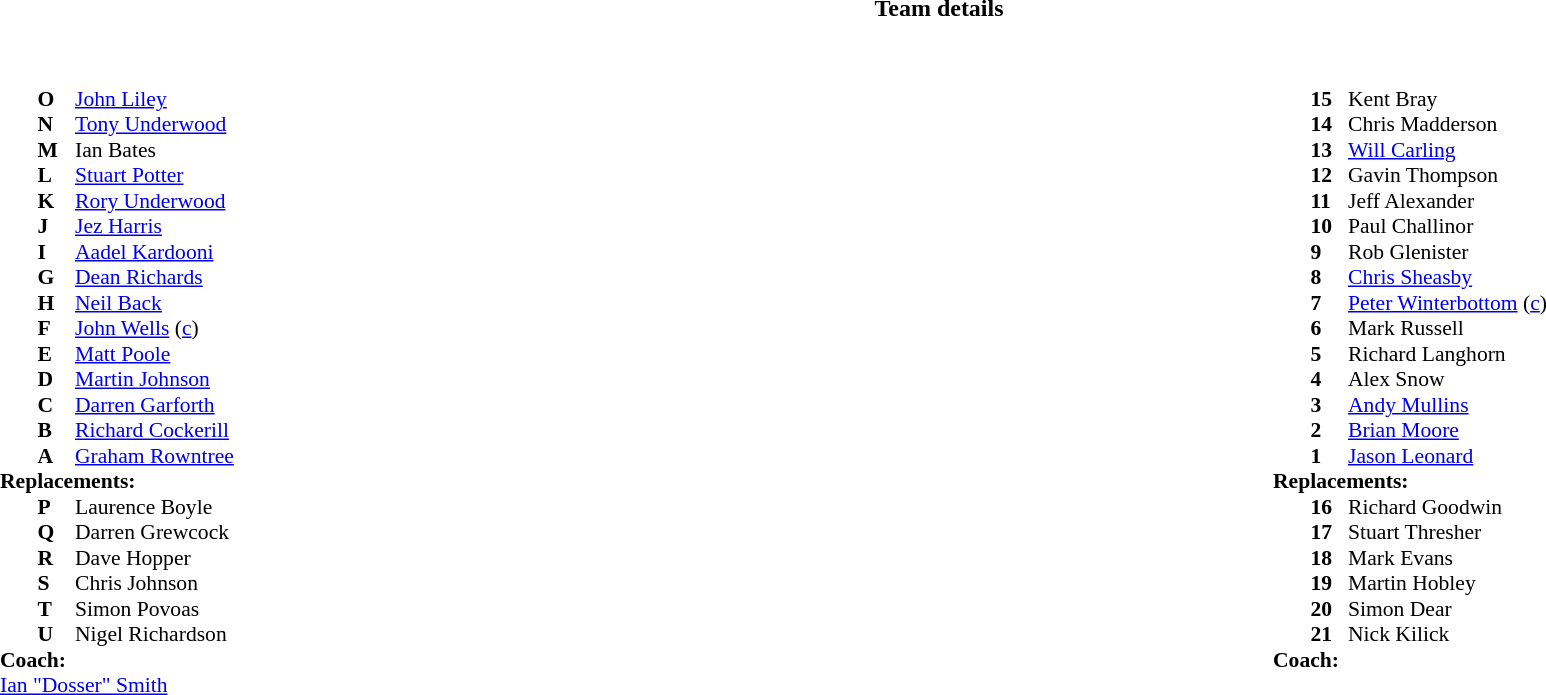<table border="0" width="100%" class="collapsible collapsed">
<tr>
<th>Team details</th>
</tr>
<tr>
<td><br><table width="100%">
<tr>
<td valign="top" width="50%"><br><table style="font-size: 90%" cellspacing="0" cellpadding="0">
<tr>
<th width="25"></th>
<th width="25"></th>
</tr>
<tr>
<td></td>
<td><strong>O</strong></td>
<td><a href='#'>John Liley</a></td>
</tr>
<tr>
<td></td>
<td><strong>N</strong></td>
<td><a href='#'>Tony Underwood</a></td>
</tr>
<tr>
<td></td>
<td><strong>M</strong></td>
<td>Ian Bates</td>
</tr>
<tr>
<td></td>
<td><strong>L</strong></td>
<td><a href='#'>Stuart Potter</a></td>
</tr>
<tr>
<td></td>
<td><strong>K</strong></td>
<td><a href='#'>Rory Underwood</a></td>
</tr>
<tr>
<td></td>
<td><strong>J</strong></td>
<td><a href='#'>Jez Harris</a></td>
</tr>
<tr>
<td></td>
<td><strong>I</strong></td>
<td><a href='#'>Aadel Kardooni</a></td>
</tr>
<tr>
<td></td>
<td><strong>G</strong></td>
<td><a href='#'>Dean Richards</a></td>
</tr>
<tr>
<td></td>
<td><strong>H</strong></td>
<td><a href='#'>Neil Back</a></td>
</tr>
<tr>
<td></td>
<td><strong>F</strong></td>
<td><a href='#'>John Wells</a> (<a href='#'>c</a>)</td>
</tr>
<tr>
<td></td>
<td><strong>E</strong></td>
<td><a href='#'>Matt Poole</a></td>
</tr>
<tr>
<td></td>
<td><strong>D</strong></td>
<td><a href='#'>Martin Johnson</a></td>
</tr>
<tr>
<td></td>
<td><strong>C</strong></td>
<td><a href='#'>Darren Garforth</a></td>
</tr>
<tr>
<td></td>
<td><strong>B</strong></td>
<td><a href='#'>Richard Cockerill</a></td>
</tr>
<tr>
<td></td>
<td><strong>A</strong></td>
<td><a href='#'>Graham Rowntree</a></td>
</tr>
<tr>
<td colspan=3><strong>Replacements:</strong></td>
</tr>
<tr>
<td></td>
<td><strong>P</strong></td>
<td>Laurence Boyle</td>
</tr>
<tr>
<td></td>
<td><strong>Q</strong></td>
<td>Darren Grewcock</td>
</tr>
<tr>
<td></td>
<td><strong>R</strong></td>
<td>Dave Hopper</td>
</tr>
<tr>
<td></td>
<td><strong>S</strong></td>
<td>Chris Johnson</td>
</tr>
<tr>
<td></td>
<td><strong>T</strong></td>
<td>Simon Povoas</td>
</tr>
<tr>
<td></td>
<td><strong>U</strong></td>
<td>Nigel Richardson</td>
</tr>
<tr>
<td colspan=3><strong>Coach:</strong></td>
</tr>
<tr>
<td colspan="4"><a href='#'>Ian "Dosser" Smith</a></td>
</tr>
<tr>
<td colspan="4"></td>
</tr>
<tr>
<td colspan="4"></td>
</tr>
</table>
</td>
<td valign="top" width="50%"><br><table style="font-size: 90%" cellspacing="0" cellpadding="0" align=center>
<tr>
<th width="25"></th>
<th width="25"></th>
</tr>
<tr>
<td></td>
<td><strong>15</strong></td>
<td>Kent Bray</td>
</tr>
<tr>
<td></td>
<td><strong>14</strong></td>
<td>Chris Madderson</td>
</tr>
<tr>
<td></td>
<td><strong>13</strong></td>
<td><a href='#'>Will Carling</a></td>
</tr>
<tr>
<td></td>
<td><strong>12</strong></td>
<td>Gavin Thompson</td>
</tr>
<tr>
<td></td>
<td><strong>11</strong></td>
<td>Jeff Alexander</td>
</tr>
<tr>
<td></td>
<td><strong>10</strong></td>
<td>Paul Challinor</td>
</tr>
<tr>
<td></td>
<td><strong>9</strong></td>
<td>Rob Glenister</td>
</tr>
<tr>
<td></td>
<td><strong>8</strong></td>
<td><a href='#'>Chris Sheasby</a></td>
</tr>
<tr>
<td></td>
<td><strong>7</strong></td>
<td><a href='#'>Peter Winterbottom</a> (<a href='#'>c</a>)</td>
</tr>
<tr>
<td></td>
<td><strong>6</strong></td>
<td>Mark Russell</td>
</tr>
<tr>
<td></td>
<td><strong>5</strong></td>
<td>Richard Langhorn</td>
</tr>
<tr>
<td></td>
<td><strong>4</strong></td>
<td>Alex Snow</td>
</tr>
<tr>
<td></td>
<td><strong>3</strong></td>
<td><a href='#'>Andy Mullins</a></td>
</tr>
<tr>
<td></td>
<td><strong>2</strong></td>
<td><a href='#'>Brian Moore</a></td>
</tr>
<tr>
<td></td>
<td><strong>1</strong></td>
<td><a href='#'>Jason Leonard</a></td>
</tr>
<tr>
<td colspan=3><strong>Replacements:</strong></td>
</tr>
<tr>
<td></td>
<td><strong>16</strong></td>
<td>Richard Goodwin</td>
</tr>
<tr>
<td></td>
<td><strong>17</strong></td>
<td>Stuart Thresher</td>
</tr>
<tr>
<td></td>
<td><strong>18</strong></td>
<td>Mark Evans</td>
</tr>
<tr>
<td></td>
<td><strong>19</strong></td>
<td>Martin Hobley</td>
</tr>
<tr>
<td></td>
<td><strong>20</strong></td>
<td>Simon Dear</td>
</tr>
<tr>
<td></td>
<td><strong>21</strong></td>
<td>Nick Kilick</td>
</tr>
<tr>
<td colspan=3><strong>Coach:</strong></td>
</tr>
<tr>
<td colspan="4"></td>
</tr>
<tr>
</tr>
</table>
</td>
</tr>
</table>
</td>
</tr>
</table>
